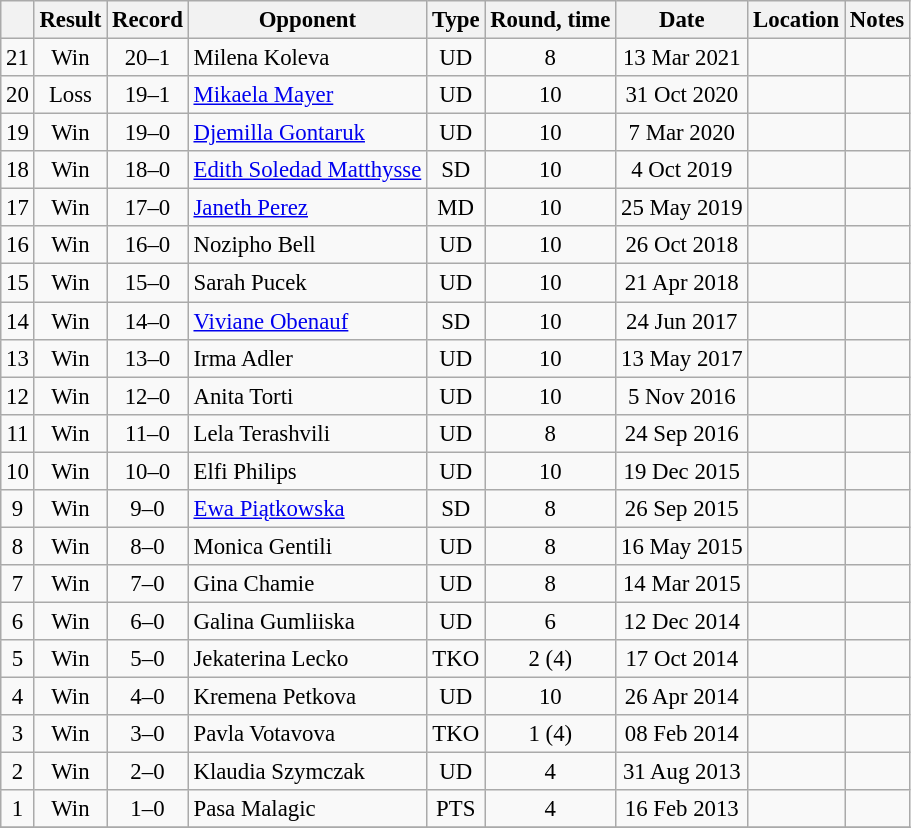<table class="wikitable" style="text-align:center; font-size:95%">
<tr>
<th></th>
<th>Result</th>
<th>Record</th>
<th>Opponent</th>
<th>Type</th>
<th>Round, time</th>
<th>Date</th>
<th>Location</th>
<th>Notes</th>
</tr>
<tr>
<td>21</td>
<td>Win</td>
<td>20–1</td>
<td align=left> Milena Koleva</td>
<td>UD</td>
<td>8</td>
<td>13 Mar 2021</td>
<td align=left></td>
<td></td>
</tr>
<tr>
<td>20</td>
<td>Loss</td>
<td>19–1</td>
<td align=left> <a href='#'>Mikaela Mayer</a></td>
<td>UD</td>
<td>10</td>
<td>31 Oct 2020</td>
<td align=left></td>
<td align=left></td>
</tr>
<tr>
<td>19</td>
<td>Win</td>
<td>19–0</td>
<td align=left> <a href='#'>Djemilla Gontaruk</a></td>
<td>UD</td>
<td>10</td>
<td>7 Mar 2020</td>
<td align=left></td>
<td align=left></td>
</tr>
<tr>
<td>18</td>
<td>Win</td>
<td>18–0</td>
<td align=left> <a href='#'>Edith Soledad Matthysse</a></td>
<td>SD</td>
<td>10</td>
<td>4 Oct 2019</td>
<td align=left></td>
<td align=left></td>
</tr>
<tr>
<td>17</td>
<td>Win</td>
<td>17–0</td>
<td align=left> <a href='#'>Janeth Perez</a></td>
<td>MD</td>
<td>10</td>
<td>25 May 2019</td>
<td align=left></td>
<td align=left></td>
</tr>
<tr>
<td>16</td>
<td>Win</td>
<td>16–0</td>
<td align=left> Nozipho Bell</td>
<td>UD</td>
<td>10</td>
<td>26 Oct 2018</td>
<td align=left></td>
<td align=left></td>
</tr>
<tr>
<td>15</td>
<td>Win</td>
<td>15–0</td>
<td align=left> Sarah Pucek</td>
<td>UD</td>
<td>10</td>
<td>21 Apr 2018</td>
<td align=left></td>
<td align=left></td>
</tr>
<tr>
<td>14</td>
<td>Win</td>
<td>14–0</td>
<td align=left> <a href='#'>Viviane Obenauf</a></td>
<td>SD</td>
<td>10</td>
<td>24 Jun 2017</td>
<td align=left></td>
<td></td>
</tr>
<tr>
<td>13</td>
<td>Win</td>
<td>13–0</td>
<td align=left> Irma Adler</td>
<td>UD</td>
<td>10</td>
<td>13 May 2017</td>
<td align=left></td>
<td align=left></td>
</tr>
<tr>
<td>12</td>
<td>Win</td>
<td>12–0</td>
<td align=left> Anita Torti</td>
<td>UD</td>
<td>10</td>
<td>5 Nov 2016</td>
<td align=left></td>
<td align=left></td>
</tr>
<tr>
<td>11</td>
<td>Win</td>
<td>11–0</td>
<td align=left> Lela Terashvili</td>
<td>UD</td>
<td>8</td>
<td>24 Sep 2016</td>
<td align=left></td>
<td></td>
</tr>
<tr>
<td>10</td>
<td>Win</td>
<td>10–0</td>
<td align=left> Elfi Philips</td>
<td>UD</td>
<td>10</td>
<td>19 Dec 2015</td>
<td align=left></td>
<td align=left></td>
</tr>
<tr>
<td>9</td>
<td>Win</td>
<td>9–0</td>
<td align=left> <a href='#'>Ewa Piątkowska</a></td>
<td>SD</td>
<td>8</td>
<td>26 Sep 2015</td>
<td align=left></td>
<td></td>
</tr>
<tr>
<td>8</td>
<td>Win</td>
<td>8–0</td>
<td align=left> Monica Gentili</td>
<td>UD</td>
<td>8</td>
<td>16 May 2015</td>
<td align=left></td>
<td></td>
</tr>
<tr>
<td>7</td>
<td>Win</td>
<td>7–0</td>
<td align=left> Gina Chamie</td>
<td>UD</td>
<td>8</td>
<td>14 Mar 2015</td>
<td align=left></td>
<td></td>
</tr>
<tr>
<td>6</td>
<td>Win</td>
<td>6–0</td>
<td align=left> Galina Gumliiska</td>
<td>UD</td>
<td>6</td>
<td>12 Dec 2014</td>
<td align=left></td>
<td></td>
</tr>
<tr>
<td>5</td>
<td>Win</td>
<td>5–0</td>
<td align=left> Jekaterina Lecko</td>
<td>TKO</td>
<td>2 (4)</td>
<td>17 Oct 2014</td>
<td align=left></td>
<td></td>
</tr>
<tr>
<td>4</td>
<td>Win</td>
<td>4–0</td>
<td align=left> Kremena Petkova</td>
<td>UD</td>
<td>10</td>
<td>26 Apr 2014</td>
<td align=left></td>
<td align=left></td>
</tr>
<tr>
<td>3</td>
<td>Win</td>
<td>3–0</td>
<td align=left> Pavla Votavova</td>
<td>TKO</td>
<td>1 (4) </td>
<td>08 Feb 2014</td>
<td align=left></td>
<td></td>
</tr>
<tr>
<td>2</td>
<td>Win</td>
<td>2–0</td>
<td align=left> Klaudia Szymczak</td>
<td>UD</td>
<td>4</td>
<td>31 Aug 2013</td>
<td align=left></td>
<td></td>
</tr>
<tr>
<td>1</td>
<td>Win</td>
<td>1–0</td>
<td align=left> Pasa Malagic</td>
<td>PTS</td>
<td>4</td>
<td>16 Feb 2013</td>
<td align=left></td>
<td></td>
</tr>
<tr>
</tr>
</table>
